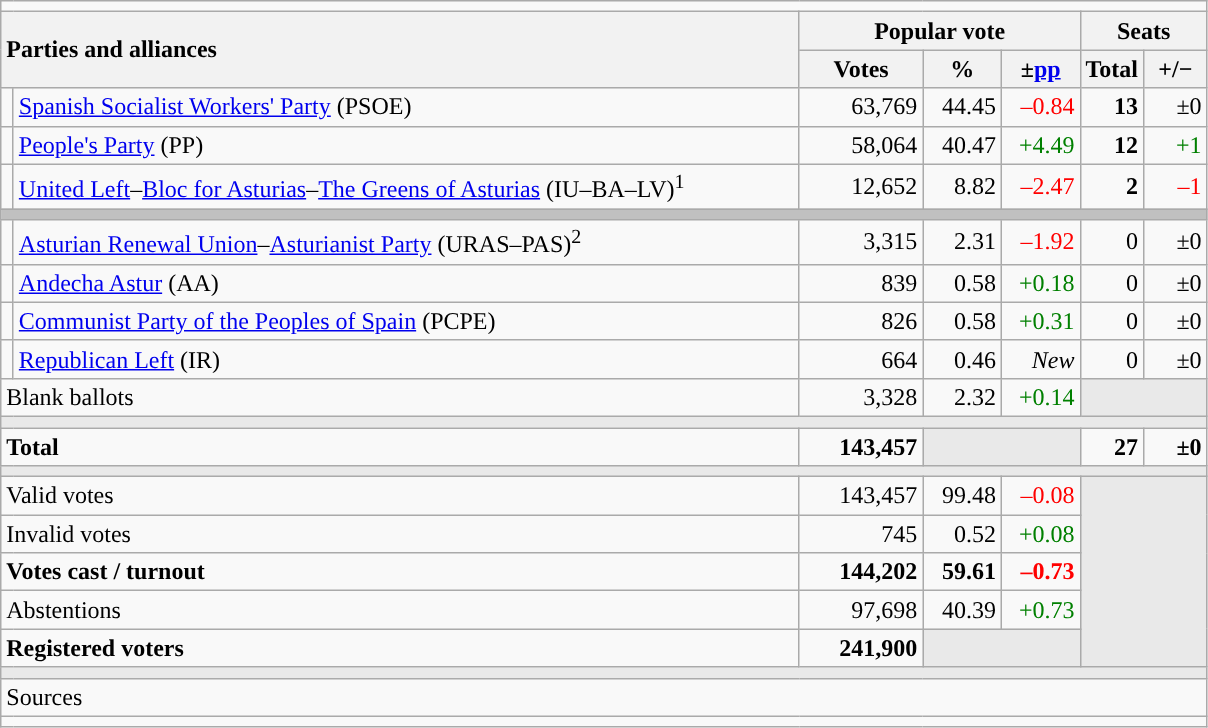<table class="wikitable" style="text-align:right;">
<tr>
<td colspan="7"></td>
</tr>
<tr>
<th style="text-align:left;" rowspan="2" colspan="2" width="525">Parties and alliances</th>
<th colspan="3">Popular vote</th>
<th colspan="2">Seats</th>
</tr>
<tr>
<th width="75">Votes</th>
<th width="45">%</th>
<th width="45">±<a href='#'>pp</a></th>
<th width="35">Total</th>
<th width="35">+/−</th>
</tr>
<tr>
<td width="1" style="color:inherit;background:"></td>
<td align="left"><a href='#'>Spanish Socialist Workers' Party</a> (PSOE)</td>
<td>63,769</td>
<td>44.45</td>
<td style="color:red;">–0.84</td>
<td><strong>13</strong></td>
<td>±0</td>
</tr>
<tr>
<td style="color:inherit;background:"></td>
<td align="left"><a href='#'>People's Party</a> (PP)</td>
<td>58,064</td>
<td>40.47</td>
<td style="color:green;">+4.49</td>
<td><strong>12</strong></td>
<td style="color:green;">+1</td>
</tr>
<tr>
<td style="color:inherit;background:"></td>
<td align="left"><a href='#'>United Left</a>–<a href='#'>Bloc for Asturias</a>–<a href='#'>The Greens of Asturias</a> (IU–BA–LV)<sup>1</sup></td>
<td>12,652</td>
<td>8.82</td>
<td style="color:red;">–2.47</td>
<td><strong>2</strong></td>
<td style="color:red;">–1</td>
</tr>
<tr>
<td colspan="7" bgcolor="#C0C0C0"></td>
</tr>
<tr>
<td style="color:inherit;background:"></td>
<td align="left"><a href='#'>Asturian Renewal Union</a>–<a href='#'>Asturianist Party</a> (URAS–PAS)<sup>2</sup></td>
<td>3,315</td>
<td>2.31</td>
<td style="color:red;">–1.92</td>
<td>0</td>
<td>±0</td>
</tr>
<tr>
<td style="color:inherit;background:"></td>
<td align="left"><a href='#'>Andecha Astur</a> (AA)</td>
<td>839</td>
<td>0.58</td>
<td style="color:green;">+0.18</td>
<td>0</td>
<td>±0</td>
</tr>
<tr>
<td style="color:inherit;background:"></td>
<td align="left"><a href='#'>Communist Party of the Peoples of Spain</a> (PCPE)</td>
<td>826</td>
<td>0.58</td>
<td style="color:green;">+0.31</td>
<td>0</td>
<td>±0</td>
</tr>
<tr>
<td style="color:inherit;background:"></td>
<td align="left"><a href='#'>Republican Left</a> (IR)</td>
<td>664</td>
<td>0.46</td>
<td><em>New</em></td>
<td>0</td>
<td>±0</td>
</tr>
<tr>
<td align="left" colspan="2">Blank ballots</td>
<td>3,328</td>
<td>2.32</td>
<td style="color:green;">+0.14</td>
<td bgcolor="#E9E9E9" colspan="2"></td>
</tr>
<tr>
<td colspan="7" bgcolor="#E9E9E9"></td>
</tr>
<tr style="font-weight:bold;">
<td align="left" colspan="2">Total</td>
<td>143,457</td>
<td bgcolor="#E9E9E9" colspan="2"></td>
<td>27</td>
<td>±0</td>
</tr>
<tr>
<td colspan="7" bgcolor="#E9E9E9"></td>
</tr>
<tr>
<td align="left" colspan="2">Valid votes</td>
<td>143,457</td>
<td>99.48</td>
<td style="color:red;">–0.08</td>
<td bgcolor="#E9E9E9" colspan="2" rowspan="5"></td>
</tr>
<tr>
<td align="left" colspan="2">Invalid votes</td>
<td>745</td>
<td>0.52</td>
<td style="color:green;">+0.08</td>
</tr>
<tr style="font-weight:bold;">
<td align="left" colspan="2">Votes cast / turnout</td>
<td>144,202</td>
<td>59.61</td>
<td style="color:red;">–0.73</td>
</tr>
<tr>
<td align="left" colspan="2">Abstentions</td>
<td>97,698</td>
<td>40.39</td>
<td style="color:green;">+0.73</td>
</tr>
<tr style="font-weight:bold;">
<td align="left" colspan="2">Registered voters</td>
<td>241,900</td>
<td bgcolor="#E9E9E9" colspan="2"></td>
</tr>
<tr>
<td colspan="7" bgcolor="#E9E9E9"></td>
</tr>
<tr>
<td align="left" colspan="7">Sources</td>
</tr>
<tr>
<td colspan="7" style="text-align:left; max-width:790px;"></td>
</tr>
</table>
